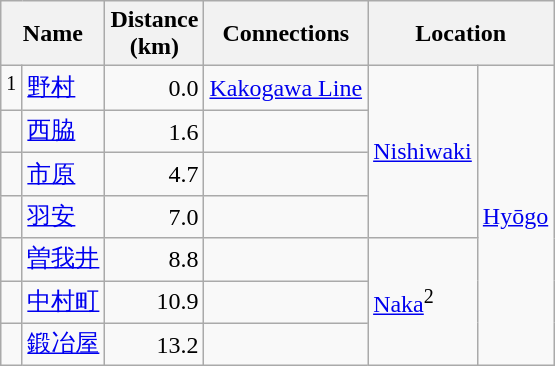<table class="wikitable" rules="all">
<tr>
<th colspan="2">Name</th>
<th>Distance<br>(km)</th>
<th>Connections</th>
<th colspan=2>Location</th>
</tr>
<tr>
<td><sup>1</sup></td>
<td><a href='#'>野村</a></td>
<td style="text-align:right">0.0</td>
<td><a href='#'>Kakogawa Line</a></td>
<td rowspan="4"><a href='#'>Nishiwaki</a></td>
<td style="width:1.5em; text-align:center;" rowspan="7"><a href='#'>Hyōgo</a></td>
</tr>
<tr>
<td></td>
<td><a href='#'>西脇</a></td>
<td style="text-align:right">1.6</td>
<td> </td>
</tr>
<tr>
<td></td>
<td><a href='#'>市原</a></td>
<td style="text-align:right">4.7</td>
<td> </td>
</tr>
<tr>
<td></td>
<td><a href='#'>羽安</a></td>
<td style="text-align:right">7.0</td>
<td> </td>
</tr>
<tr>
<td></td>
<td><a href='#'>曽我井</a></td>
<td style="text-align:right">8.8</td>
<td> </td>
<td rowspan="3"><a href='#'>Naka</a><sup>2</sup></td>
</tr>
<tr>
<td></td>
<td><a href='#'>中村町</a></td>
<td style="text-align:right">10.9</td>
<td> </td>
</tr>
<tr>
<td></td>
<td><a href='#'>鍛冶屋</a></td>
<td style="text-align:right">13.2</td>
<td> </td>
</tr>
</table>
